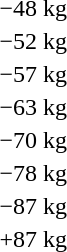<table>
<tr>
<td rowspan=2>−48 kg</td>
<td rowspan=2></td>
<td rowspan=2></td>
<td></td>
</tr>
<tr>
<td></td>
</tr>
<tr>
<td rowspan=2>−52 kg</td>
<td rowspan=2></td>
<td rowspan=2></td>
<td></td>
</tr>
<tr>
<td></td>
</tr>
<tr>
<td rowspan=2>−57 kg</td>
<td rowspan=2></td>
<td rowspan=2></td>
<td></td>
</tr>
<tr>
<td></td>
</tr>
<tr>
<td rowspan=2>−63 kg</td>
<td rowspan=2></td>
<td rowspan=2></td>
<td></td>
</tr>
<tr>
<td></td>
</tr>
<tr>
<td rowspan=2>−70 kg</td>
<td rowspan=2></td>
<td rowspan=2></td>
<td></td>
</tr>
<tr>
<td></td>
</tr>
<tr>
<td rowspan=2>−78 kg</td>
<td rowspan=2></td>
<td rowspan=2></td>
<td></td>
</tr>
<tr>
<td></td>
</tr>
<tr>
<td rowspan=2>−87 kg</td>
<td rowspan=2></td>
<td rowspan=2></td>
<td></td>
</tr>
<tr>
<td></td>
</tr>
<tr>
<td rowspan=2>+87 kg</td>
<td rowspan=2></td>
<td rowspan=2></td>
<td></td>
</tr>
<tr>
<td></td>
</tr>
</table>
